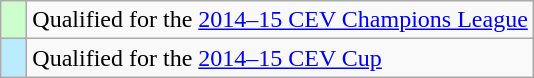<table class="wikitable" style="text-align: left;">
<tr>
<td width=10px bgcolor=#CCFFCC></td>
<td>Qualified for the <a href='#'>2014–15 CEV Champions League</a></td>
</tr>
<tr>
<td width=10px bgcolor=#BBEBFF></td>
<td>Qualified for the <a href='#'>2014–15 CEV Cup</a></td>
</tr>
</table>
